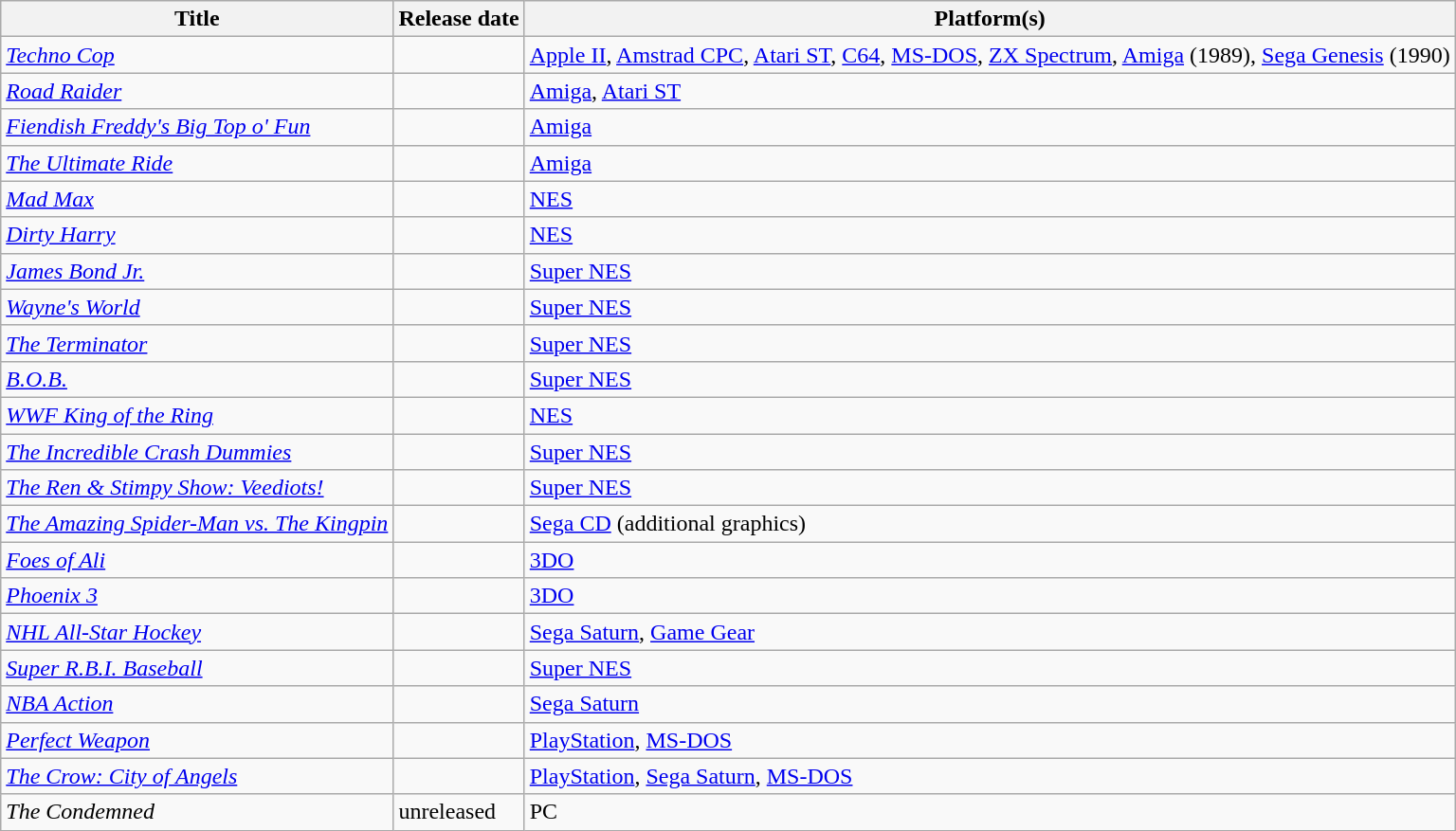<table class="wikitable plainrowheaders sortable">
<tr>
<th scope="col">Title</th>
<th scope="col">Release date</th>
<th scope="col">Platform(s)</th>
</tr>
<tr>
<td><em><a href='#'>Techno Cop</a></em></td>
<td></td>
<td><a href='#'>Apple II</a>, <a href='#'>Amstrad CPC</a>, <a href='#'>Atari ST</a>, <a href='#'>C64</a>, <a href='#'>MS-DOS</a>, <a href='#'>ZX Spectrum</a>, <a href='#'>Amiga</a> (1989), <a href='#'>Sega Genesis</a> (1990)</td>
</tr>
<tr>
<td><em><a href='#'>Road Raider</a></em></td>
<td></td>
<td><a href='#'>Amiga</a>, <a href='#'>Atari ST</a></td>
</tr>
<tr>
<td><em><a href='#'>Fiendish Freddy's Big Top o' Fun</a></em></td>
<td></td>
<td><a href='#'>Amiga</a></td>
</tr>
<tr>
<td><em><a href='#'>The Ultimate Ride</a></em></td>
<td></td>
<td><a href='#'>Amiga</a></td>
</tr>
<tr>
<td><em><a href='#'>Mad Max</a></em></td>
<td></td>
<td><a href='#'>NES</a></td>
</tr>
<tr>
<td><em><a href='#'>Dirty Harry</a></em></td>
<td></td>
<td><a href='#'>NES</a></td>
</tr>
<tr>
<td><em><a href='#'>James Bond Jr.</a></em></td>
<td></td>
<td><a href='#'>Super NES</a></td>
</tr>
<tr>
<td><em><a href='#'>Wayne's World</a></em></td>
<td></td>
<td><a href='#'>Super NES</a></td>
</tr>
<tr>
<td><em><a href='#'>The Terminator</a></em></td>
<td></td>
<td><a href='#'>Super NES</a></td>
</tr>
<tr>
<td><em><a href='#'>B.O.B.</a></em></td>
<td></td>
<td><a href='#'>Super NES</a></td>
</tr>
<tr>
<td><em><a href='#'>WWF King of the Ring</a></em></td>
<td></td>
<td><a href='#'>NES</a></td>
</tr>
<tr>
<td><em><a href='#'>The Incredible Crash Dummies</a></em></td>
<td></td>
<td><a href='#'>Super NES</a></td>
</tr>
<tr>
<td><em><a href='#'>The Ren & Stimpy Show: Veediots!</a> </em></td>
<td></td>
<td><a href='#'>Super NES</a></td>
</tr>
<tr>
<td><em><a href='#'>The Amazing Spider-Man vs. The Kingpin</a></em></td>
<td></td>
<td><a href='#'>Sega CD</a> (additional graphics)</td>
</tr>
<tr>
<td><em><a href='#'>Foes of Ali</a></em></td>
<td></td>
<td><a href='#'>3DO</a></td>
</tr>
<tr>
<td><em><a href='#'>Phoenix 3</a></em></td>
<td></td>
<td><a href='#'>3DO</a></td>
</tr>
<tr>
<td><em><a href='#'>NHL All-Star Hockey</a></em></td>
<td></td>
<td><a href='#'>Sega Saturn</a>, <a href='#'>Game Gear</a></td>
</tr>
<tr>
<td><em><a href='#'>Super R.B.I. Baseball</a></em></td>
<td></td>
<td><a href='#'>Super NES</a></td>
</tr>
<tr>
<td><em><a href='#'>NBA Action</a></em></td>
<td></td>
<td><a href='#'>Sega Saturn</a></td>
</tr>
<tr>
<td><em><a href='#'>Perfect Weapon</a></em></td>
<td></td>
<td><a href='#'>PlayStation</a>, <a href='#'>MS-DOS</a></td>
</tr>
<tr>
<td><em><a href='#'>The Crow: City of Angels</a></em></td>
<td></td>
<td><a href='#'>PlayStation</a>, <a href='#'>Sega Saturn</a>, <a href='#'>MS-DOS</a></td>
</tr>
<tr>
<td><em>The Condemned</em></td>
<td>unreleased</td>
<td>PC</td>
</tr>
</table>
